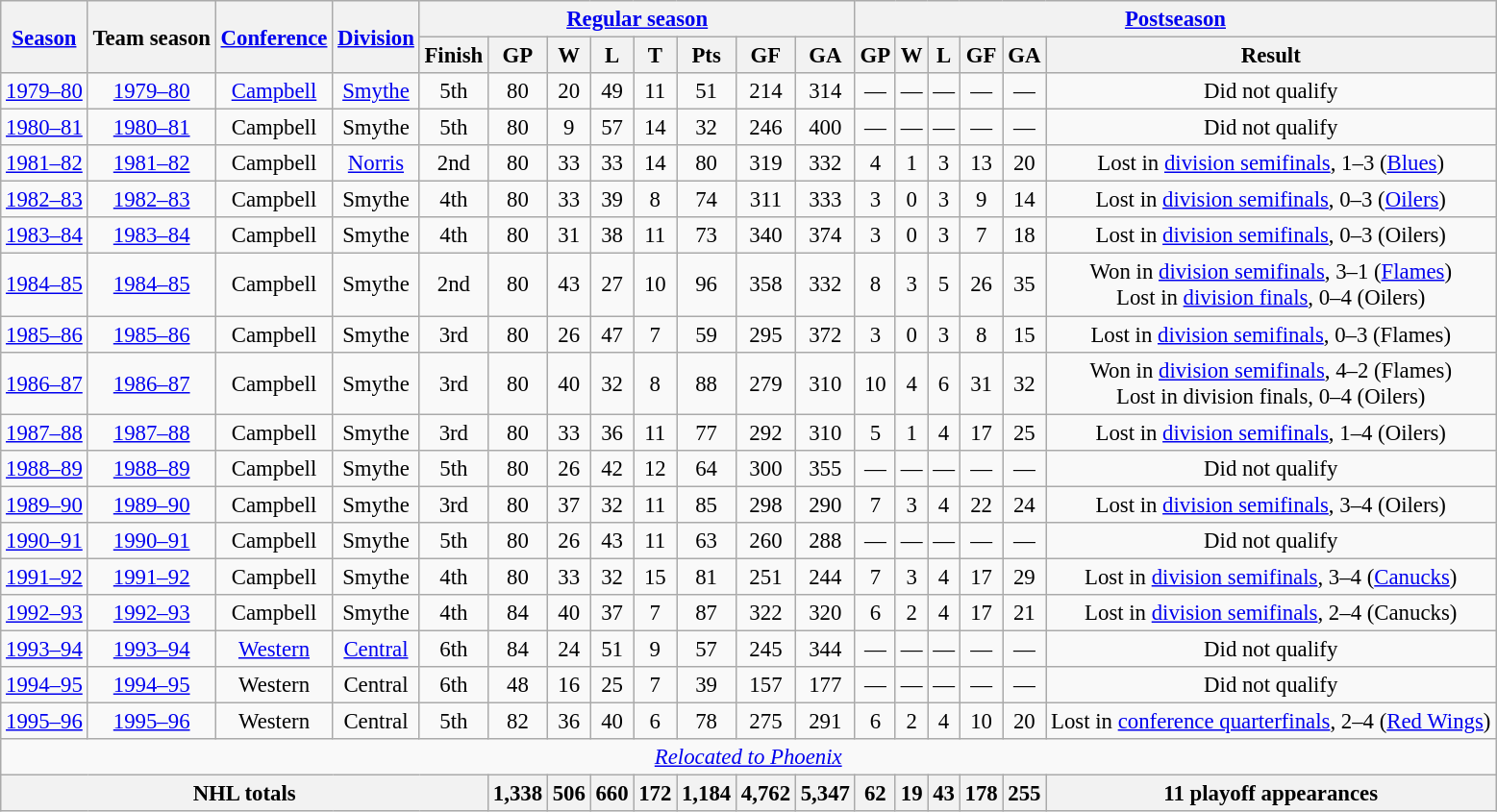<table class="wikitable" style="text-align:center; font-size:95%;">
<tr>
<th rowspan="2"><a href='#'>Season</a></th>
<th rowspan="2">Team season</th>
<th rowspan="2"><a href='#'>Conference</a></th>
<th rowspan="2"><a href='#'>Division</a></th>
<th colspan="8"><a href='#'>Regular season</a></th>
<th colspan="6"><a href='#'>Postseason</a></th>
</tr>
<tr>
<th>Finish</th>
<th>GP</th>
<th>W</th>
<th>L</th>
<th>T</th>
<th>Pts</th>
<th>GF</th>
<th>GA</th>
<th>GP</th>
<th>W</th>
<th>L</th>
<th>GF</th>
<th>GA</th>
<th>Result</th>
</tr>
<tr>
<td><a href='#'>1979–80</a></td>
<td><a href='#'>1979–80</a></td>
<td><a href='#'>Campbell</a></td>
<td><a href='#'>Smythe</a></td>
<td>5th</td>
<td>80</td>
<td>20</td>
<td>49</td>
<td>11</td>
<td>51</td>
<td>214</td>
<td>314</td>
<td>—</td>
<td>—</td>
<td>—</td>
<td>—</td>
<td>—</td>
<td>Did not qualify</td>
</tr>
<tr>
<td><a href='#'>1980–81</a></td>
<td><a href='#'>1980–81</a></td>
<td>Campbell</td>
<td>Smythe</td>
<td>5th</td>
<td>80</td>
<td>9</td>
<td>57</td>
<td>14</td>
<td>32</td>
<td>246</td>
<td>400</td>
<td>—</td>
<td>—</td>
<td>—</td>
<td>—</td>
<td>—</td>
<td>Did not qualify</td>
</tr>
<tr>
<td><a href='#'>1981–82</a></td>
<td><a href='#'>1981–82</a></td>
<td>Campbell</td>
<td><a href='#'>Norris</a></td>
<td>2nd</td>
<td>80</td>
<td>33</td>
<td>33</td>
<td>14</td>
<td>80</td>
<td>319</td>
<td>332</td>
<td>4</td>
<td>1</td>
<td>3</td>
<td>13</td>
<td>20</td>
<td>Lost in <a href='#'>division semifinals</a>, 1–3 (<a href='#'>Blues</a>)</td>
</tr>
<tr>
<td><a href='#'>1982–83</a></td>
<td><a href='#'>1982–83</a></td>
<td>Campbell</td>
<td>Smythe</td>
<td>4th</td>
<td>80</td>
<td>33</td>
<td>39</td>
<td>8</td>
<td>74</td>
<td>311</td>
<td>333</td>
<td>3</td>
<td>0</td>
<td>3</td>
<td>9</td>
<td>14</td>
<td>Lost in <a href='#'>division semifinals</a>, 0–3 (<a href='#'>Oilers</a>)</td>
</tr>
<tr>
<td><a href='#'>1983–84</a></td>
<td><a href='#'>1983–84</a></td>
<td>Campbell</td>
<td>Smythe</td>
<td>4th</td>
<td>80</td>
<td>31</td>
<td>38</td>
<td>11</td>
<td>73</td>
<td>340</td>
<td>374</td>
<td>3</td>
<td>0</td>
<td>3</td>
<td>7</td>
<td>18</td>
<td>Lost in <a href='#'>division semifinals</a>, 0–3 (Oilers)</td>
</tr>
<tr>
<td><a href='#'>1984–85</a></td>
<td><a href='#'>1984–85</a></td>
<td>Campbell</td>
<td>Smythe</td>
<td>2nd</td>
<td>80</td>
<td>43</td>
<td>27</td>
<td>10</td>
<td>96</td>
<td>358</td>
<td>332</td>
<td>8</td>
<td>3</td>
<td>5</td>
<td>26</td>
<td>35</td>
<td>Won in <a href='#'>division semifinals</a>, 3–1 (<a href='#'>Flames</a>)<br>Lost in <a href='#'>division finals</a>, 0–4 (Oilers)</td>
</tr>
<tr>
<td><a href='#'>1985–86</a></td>
<td><a href='#'>1985–86</a></td>
<td>Campbell</td>
<td>Smythe</td>
<td>3rd</td>
<td>80</td>
<td>26</td>
<td>47</td>
<td>7</td>
<td>59</td>
<td>295</td>
<td>372</td>
<td>3</td>
<td>0</td>
<td>3</td>
<td>8</td>
<td>15</td>
<td>Lost in <a href='#'>division semifinals</a>, 0–3 (Flames)</td>
</tr>
<tr>
<td><a href='#'>1986–87</a></td>
<td><a href='#'>1986–87</a></td>
<td>Campbell</td>
<td>Smythe</td>
<td>3rd</td>
<td>80</td>
<td>40</td>
<td>32</td>
<td>8</td>
<td>88</td>
<td>279</td>
<td>310</td>
<td>10</td>
<td>4</td>
<td>6</td>
<td>31</td>
<td>32</td>
<td>Won in <a href='#'>division semifinals</a>, 4–2 (Flames)<br>Lost in division finals, 0–4 (Oilers)</td>
</tr>
<tr>
<td><a href='#'>1987–88</a></td>
<td><a href='#'>1987–88</a></td>
<td>Campbell</td>
<td>Smythe</td>
<td>3rd</td>
<td>80</td>
<td>33</td>
<td>36</td>
<td>11</td>
<td>77</td>
<td>292</td>
<td>310</td>
<td>5</td>
<td>1</td>
<td>4</td>
<td>17</td>
<td>25</td>
<td>Lost in <a href='#'>division semifinals</a>, 1–4 (Oilers)</td>
</tr>
<tr>
<td><a href='#'>1988–89</a></td>
<td><a href='#'>1988–89</a></td>
<td>Campbell</td>
<td>Smythe</td>
<td>5th</td>
<td>80</td>
<td>26</td>
<td>42</td>
<td>12</td>
<td>64</td>
<td>300</td>
<td>355</td>
<td>—</td>
<td>—</td>
<td>—</td>
<td>—</td>
<td>—</td>
<td>Did not qualify</td>
</tr>
<tr>
<td><a href='#'>1989–90</a></td>
<td><a href='#'>1989–90</a></td>
<td>Campbell</td>
<td>Smythe</td>
<td>3rd</td>
<td>80</td>
<td>37</td>
<td>32</td>
<td>11</td>
<td>85</td>
<td>298</td>
<td>290</td>
<td>7</td>
<td>3</td>
<td>4</td>
<td>22</td>
<td>24</td>
<td>Lost in <a href='#'>division semifinals</a>, 3–4 (Oilers)</td>
</tr>
<tr>
<td><a href='#'>1990–91</a></td>
<td><a href='#'>1990–91</a></td>
<td>Campbell</td>
<td>Smythe</td>
<td>5th</td>
<td>80</td>
<td>26</td>
<td>43</td>
<td>11</td>
<td>63</td>
<td>260</td>
<td>288</td>
<td>—</td>
<td>—</td>
<td>—</td>
<td>—</td>
<td>—</td>
<td>Did not qualify</td>
</tr>
<tr>
<td><a href='#'>1991–92</a></td>
<td><a href='#'>1991–92</a></td>
<td>Campbell</td>
<td>Smythe</td>
<td>4th</td>
<td>80</td>
<td>33</td>
<td>32</td>
<td>15</td>
<td>81</td>
<td>251</td>
<td>244</td>
<td>7</td>
<td>3</td>
<td>4</td>
<td>17</td>
<td>29</td>
<td>Lost in <a href='#'>division semifinals</a>, 3–4 (<a href='#'>Canucks</a>)</td>
</tr>
<tr>
<td><a href='#'>1992–93</a></td>
<td><a href='#'>1992–93</a></td>
<td>Campbell</td>
<td>Smythe</td>
<td>4th</td>
<td>84</td>
<td>40</td>
<td>37</td>
<td>7</td>
<td>87</td>
<td>322</td>
<td>320</td>
<td>6</td>
<td>2</td>
<td>4</td>
<td>17</td>
<td>21</td>
<td>Lost in <a href='#'>division semifinals</a>, 2–4 (Canucks)</td>
</tr>
<tr>
<td><a href='#'>1993–94</a></td>
<td><a href='#'>1993–94</a></td>
<td><a href='#'>Western</a></td>
<td><a href='#'>Central</a></td>
<td>6th</td>
<td>84</td>
<td>24</td>
<td>51</td>
<td>9</td>
<td>57</td>
<td>245</td>
<td>344</td>
<td>—</td>
<td>—</td>
<td>—</td>
<td>—</td>
<td>—</td>
<td>Did not qualify</td>
</tr>
<tr>
<td><a href='#'>1994–95</a></td>
<td><a href='#'>1994–95</a></td>
<td>Western</td>
<td>Central</td>
<td>6th</td>
<td>48</td>
<td>16</td>
<td>25</td>
<td>7</td>
<td>39</td>
<td>157</td>
<td>177</td>
<td>—</td>
<td>—</td>
<td>—</td>
<td>—</td>
<td>—</td>
<td>Did not qualify</td>
</tr>
<tr>
<td><a href='#'>1995–96</a></td>
<td><a href='#'>1995–96</a></td>
<td>Western</td>
<td>Central</td>
<td>5th</td>
<td>82</td>
<td>36</td>
<td>40</td>
<td>6</td>
<td>78</td>
<td>275</td>
<td>291</td>
<td>6</td>
<td>2</td>
<td>4</td>
<td>10</td>
<td>20</td>
<td>Lost in <a href='#'>conference quarterfinals</a>, 2–4 (<a href='#'>Red Wings</a>)</td>
</tr>
<tr>
<td align="center" colspan="19"><em><a href='#'>Relocated to Phoenix</a></em></td>
</tr>
<tr>
<th colspan="5">NHL totals</th>
<th>1,338</th>
<th>506</th>
<th>660</th>
<th>172</th>
<th>1,184</th>
<th>4,762</th>
<th>5,347</th>
<th>62</th>
<th>19</th>
<th>43</th>
<th>178</th>
<th>255</th>
<th>11 playoff appearances</th>
</tr>
</table>
